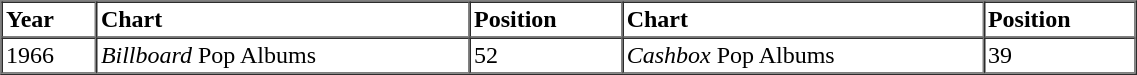<table border=1 cellspacing=0 cellpadding=2 width="60%">
<tr>
<th align="left">Year</th>
<th align="left">Chart</th>
<th align="left">Position</th>
<th align="left">Chart</th>
<th align="left">Position</th>
</tr>
<tr>
<td align="left">1966</td>
<td align="left"><em>Billboard</em> Pop Albums</td>
<td align="left">52</td>
<td align="left"><em>Cashbox</em> Pop Albums</td>
<td align="left">39</td>
</tr>
<tr>
</tr>
</table>
